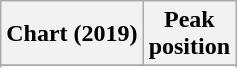<table class="wikitable sortable plainrowheaders" style="text-align:center">
<tr>
<th>Chart (2019)</th>
<th>Peak<br>position</th>
</tr>
<tr>
</tr>
<tr>
</tr>
<tr>
</tr>
</table>
